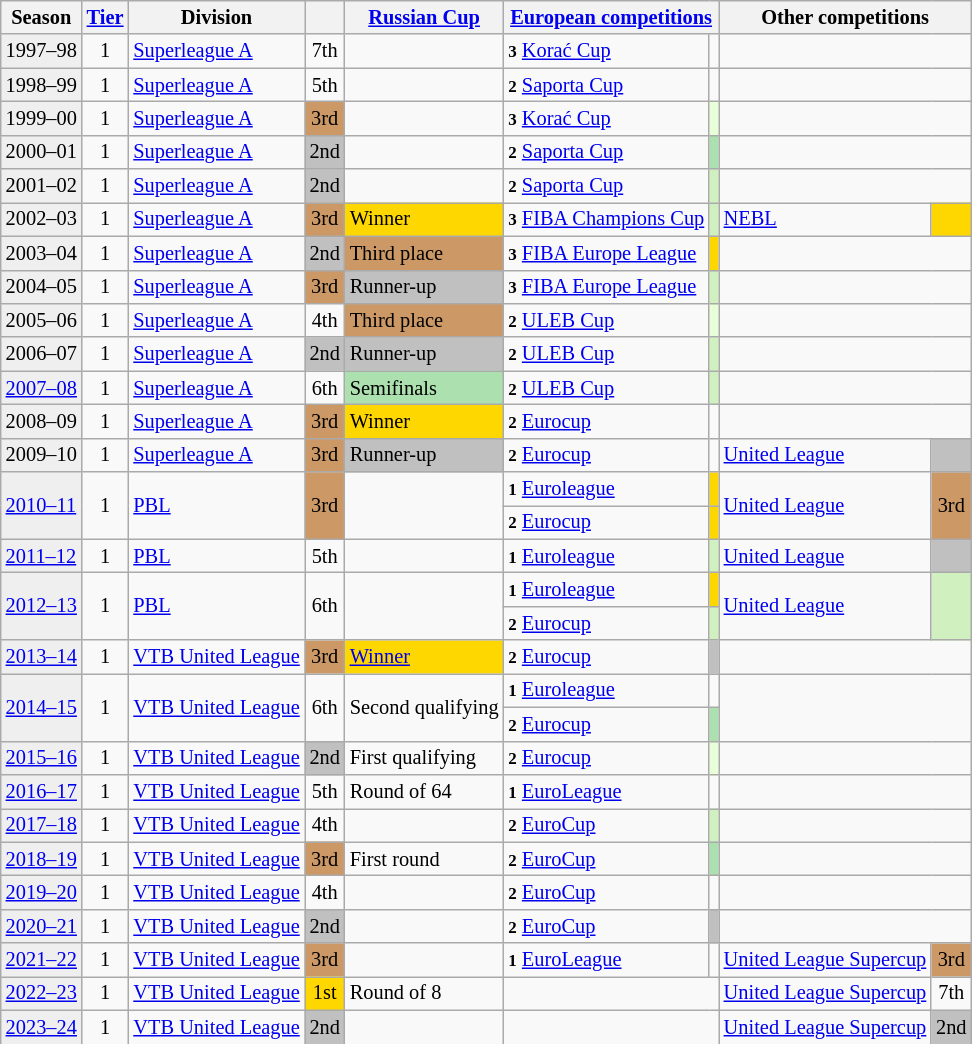<table class="wikitable" style="font-size:85%">
<tr>
<th>Season</th>
<th><a href='#'>Tier</a></th>
<th>Division</th>
<th></th>
<th><a href='#'>Russian Cup</a></th>
<th colspan=2><a href='#'>European competitions</a></th>
<th colspan=2>Other competitions</th>
</tr>
<tr>
<td style="background:#efefef;">1997–98</td>
<td align="center">1</td>
<td><a href='#'>Superleague A</a></td>
<td align="center">7th</td>
<td></td>
<td><small><strong>3</strong></small> <a href='#'>Korać Cup</a></td>
<td align=center></td>
<td colspan=2></td>
</tr>
<tr>
<td style="background:#efefef;">1998–99</td>
<td align="center">1</td>
<td><a href='#'>Superleague A</a></td>
<td align="center">5th</td>
<td></td>
<td><small><strong>2</strong></small> <a href='#'>Saporta Cup</a></td>
<td align=center></td>
<td colspan=2></td>
</tr>
<tr>
<td style="background:#efefef;">1999–00</td>
<td align="center">1</td>
<td><a href='#'>Superleague A</a></td>
<td align="center" style="background:#CC9966">3rd</td>
<td></td>
<td><small><strong>3</strong></small> <a href='#'>Korać Cup</a></td>
<td align=center  style="background:#E8FFD8"></td>
<td colspan=2></td>
</tr>
<tr>
<td style="background:#efefef;">2000–01</td>
<td align="center">1</td>
<td><a href='#'>Superleague A</a></td>
<td align="center" style="background:silver">2nd</td>
<td></td>
<td><small><strong>2</strong></small> <a href='#'>Saporta Cup</a></td>
<td align=center style="background:#ACE1AF"></td>
<td colspan=2></td>
</tr>
<tr>
<td style="background:#efefef;">2001–02</td>
<td align="center">1</td>
<td><a href='#'>Superleague A</a></td>
<td align="center" style="background:silver">2nd</td>
<td></td>
<td><small><strong>2</strong></small> <a href='#'>Saporta Cup</a></td>
<td align=center style="background:#D0F0C0"></td>
<td colspan=2></td>
</tr>
<tr>
<td style="background:#efefef;">2002–03</td>
<td align="center">1</td>
<td><a href='#'>Superleague A</a></td>
<td align="center" style="background:#CC9966">3rd</td>
<td style="background:gold">Winner</td>
<td><small><strong>3</strong></small> <a href='#'>FIBA Champions Cup</a></td>
<td align=center style="background:#D0F0C0"></td>
<td><a href='#'>NEBL</a></td>
<td bgcolor=gold align=center></td>
</tr>
<tr>
<td style="background:#efefef;">2003–04</td>
<td align="center">1</td>
<td><a href='#'>Superleague A</a></td>
<td align="center" style="background:silver">2nd</td>
<td style="background:#CC9966">Third place</td>
<td><small><strong>3</strong></small> <a href='#'>FIBA Europe League</a></td>
<td bgcolor=gold align=center></td>
<td colspan=2></td>
</tr>
<tr>
<td style="background:#efefef;">2004–05</td>
<td align="center">1</td>
<td><a href='#'>Superleague A</a></td>
<td align="center" style="background:#CC9966">3rd</td>
<td style="background:silver">Runner-up</td>
<td><small><strong>3</strong></small> <a href='#'>FIBA Europe League</a></td>
<td align=center style="background:#D0F0C0"></td>
<td colspan=2></td>
</tr>
<tr>
<td style="background:#efefef;">2005–06</td>
<td align="center">1</td>
<td><a href='#'>Superleague A</a></td>
<td align="center">4th</td>
<td style="background:#CC9966">Third place</td>
<td><small><strong>2</strong></small> <a href='#'>ULEB Cup</a></td>
<td align=center style="background:#E8FFD8"></td>
<td colspan=2></td>
</tr>
<tr>
<td style="background:#efefef;">2006–07</td>
<td align="center">1</td>
<td><a href='#'>Superleague A</a></td>
<td align="center" style="background:silver">2nd</td>
<td style="background:silver">Runner-up</td>
<td><small><strong>2</strong></small> <a href='#'>ULEB Cup</a></td>
<td align=center style="background:#D0F0C0"></td>
<td colspan=2></td>
</tr>
<tr>
<td style="background:#efefef;"><a href='#'>2007–08</a></td>
<td align="center">1</td>
<td><a href='#'>Superleague A</a></td>
<td align="center">6th</td>
<td style="background:#ACE1AF">Semifinals</td>
<td><small><strong>2</strong></small> <a href='#'>ULEB Cup</a></td>
<td align=center style="background:#D0F0C0"></td>
<td colspan=2></td>
</tr>
<tr>
<td style="background:#efefef;">2008–09</td>
<td align="center">1</td>
<td><a href='#'>Superleague A</a></td>
<td align="center" style="background:#CC9966">3rd</td>
<td style="background:gold">Winner</td>
<td><small><strong>2</strong></small> <a href='#'>Eurocup</a></td>
<td align=center></td>
<td colspan=2></td>
</tr>
<tr>
<td style="background:#efefef;">2009–10</td>
<td align="center">1</td>
<td><a href='#'>Superleague A</a></td>
<td align="center" style="background:#CC9966">3rd</td>
<td style="background:silver">Runner-up</td>
<td><small><strong>2</strong></small> <a href='#'>Eurocup</a></td>
<td align=center></td>
<td><a href='#'>United League</a></td>
<td bgcolor=silver align=center></td>
</tr>
<tr>
<td rowspan=2 style="background:#efefef;"><a href='#'>2010–11</a></td>
<td rowspan=2 align="center">1</td>
<td rowspan=2><a href='#'>PBL</a></td>
<td rowspan=2 align=center style="background:#CC9966">3rd</td>
<td rowspan=2></td>
<td><small><strong>1</strong></small> <a href='#'>Euroleague</a></td>
<td bgcolor=gold align=center></td>
<td rowspan=2><a href='#'>United League</a></td>
<td rowspan=2 style="background:#CC9966" align=center>3rd</td>
</tr>
<tr>
<td><small><strong>2</strong></small> <a href='#'>Eurocup</a></td>
<td bgcolor=gold align=center></td>
</tr>
<tr>
<td style="background:#efefef;"><a href='#'>2011–12</a></td>
<td align="center">1</td>
<td><a href='#'>PBL</a></td>
<td align="center">5th</td>
<td></td>
<td><small><strong>1</strong></small> <a href='#'>Euroleague</a></td>
<td align=center style="background:#D0F0C0"></td>
<td><a href='#'>United League</a></td>
<td bgcolor=silver align=center></td>
</tr>
<tr>
<td rowspan=2 style="background:#efefef;"><a href='#'>2012–13</a></td>
<td rowspan=2 align="center">1</td>
<td rowspan=2><a href='#'>PBL</a></td>
<td rowspan=2 align="center">6th</td>
<td rowspan=2></td>
<td><small><strong>1</strong></small> <a href='#'>Euroleague</a></td>
<td bgcolor=gold align=center></td>
<td rowspan=2><a href='#'>United League</a></td>
<td rowspan=2 align=center style="background:#D0F0C0"></td>
</tr>
<tr>
<td><small><strong>2</strong></small> <a href='#'>Eurocup</a></td>
<td align=center style="background:#D0F0C0"></td>
</tr>
<tr>
<td style="background:#efefef;"><a href='#'>2013–14</a></td>
<td align="center">1</td>
<td><a href='#'>VTB United League</a></td>
<td align="center" style="background:#CC9966;">3rd</td>
<td bgcolor=gold><a href='#'>Winner</a></td>
<td><small><strong>2</strong></small> <a href='#'>Eurocup</a></td>
<td bgcolor=silver align=center></td>
<td colspan=2></td>
</tr>
<tr>
<td rowspan=2 style="background:#efefef;"><a href='#'>2014–15</a></td>
<td rowspan=2 align="center">1</td>
<td rowspan=2><a href='#'>VTB United League</a></td>
<td rowspan=2 align="center">6th</td>
<td rowspan=2>Second qualifying</td>
<td><small><strong>1</strong></small> <a href='#'>Euroleague</a></td>
<td align=center></td>
<td rowspan=2 colspan=2></td>
</tr>
<tr>
<td><small><strong>2</strong></small> <a href='#'>Eurocup</a></td>
<td align=center style="background:#ACE1AF"></td>
</tr>
<tr>
<td style="background:#efefef;"><a href='#'>2015–16</a></td>
<td align="center">1</td>
<td><a href='#'>VTB United League</a></td>
<td align="center" style="background:silver;">2nd</td>
<td>First qualifying</td>
<td><small><strong>2</strong></small> <a href='#'>Eurocup</a></td>
<td align=center style="background:#E8FFD8"></td>
<td colspan=2></td>
</tr>
<tr>
<td style="background:#efefef;"><a href='#'>2016–17</a></td>
<td align="center">1</td>
<td><a href='#'>VTB United League</a></td>
<td align="center">5th</td>
<td>Round of 64</td>
<td><small><strong>1</strong></small> <a href='#'>EuroLeague</a></td>
<td align=center></td>
<td colspan=2></td>
</tr>
<tr>
<td style="background:#efefef;"><a href='#'>2017–18</a></td>
<td align="center">1</td>
<td><a href='#'>VTB United League</a></td>
<td align="center">4th</td>
<td></td>
<td><small><strong>2</strong></small> <a href='#'>EuroCup</a></td>
<td align=center style="background:#D0F0C0"></td>
<td colspan=2></td>
</tr>
<tr>
<td style="background:#efefef;"><a href='#'>2018–19</a></td>
<td align="center">1</td>
<td><a href='#'>VTB United League</a></td>
<td align="center" style="background:#CC9966">3rd</td>
<td>First round</td>
<td><small><strong>2</strong></small> <a href='#'>EuroCup</a></td>
<td align=center style="background:#ACE1AF"></td>
<td colspan=2></td>
</tr>
<tr>
<td style="background:#efefef;"><a href='#'>2019–20</a></td>
<td align="center">1</td>
<td><a href='#'>VTB United League</a></td>
<td align="center">4th</td>
<td></td>
<td><small><strong>2</strong></small> <a href='#'>EuroCup</a></td>
<td align=center></td>
<td colspan=2></td>
</tr>
<tr>
<td style="background:#efefef;"><a href='#'>2020–21</a></td>
<td align="center">1</td>
<td><a href='#'>VTB United League</a></td>
<td align="center" style="background:silver;">2nd</td>
<td></td>
<td><small><strong>2</strong></small> <a href='#'>EuroCup</a></td>
<td bgcolor=silver align=center></td>
<td colspan=2></td>
</tr>
<tr>
<td style="background:#efefef;"><a href='#'>2021–22</a></td>
<td align="center">1</td>
<td><a href='#'>VTB United League</a></td>
<td align="center" style="background:#CC9966">3rd</td>
<td></td>
<td><small><strong>1</strong></small> <a href='#'>EuroLeague</a></td>
<td align=center></td>
<td><a href='#'>United League Supercup</a></td>
<td align="center" style="background:#CC9966">3rd</td>
</tr>
<tr>
<td style="background:#efefef;"><a href='#'>2022–23</a></td>
<td align="center">1</td>
<td><a href='#'>VTB United League</a></td>
<td align="center" bgcolor=gold>1st</td>
<td>Round of 8</td>
<td colspan="2"></td>
<td><a href='#'>United League Supercup</a></td>
<td align=center>7th</td>
</tr>
<tr>
<td style="background:#efefef;"><a href='#'>2023–24</a></td>
<td align="center">1</td>
<td><a href='#'>VTB United League</a></td>
<td align="center" style="background:silver;">2nd</td>
<td></td>
<td colspan="2"></td>
<td><a href='#'>United League Supercup</a></td>
<td align="center" style="background:silver;">2nd</td>
</tr>
</table>
